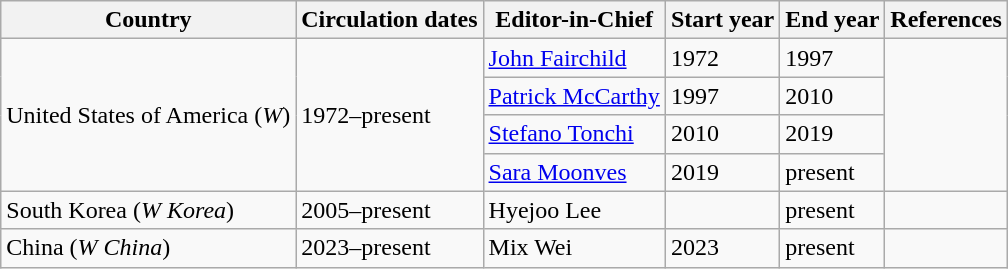<table class="wikitable">
<tr>
<th>Country</th>
<th>Circulation dates</th>
<th>Editor-in-Chief</th>
<th>Start year</th>
<th>End year</th>
<th>References</th>
</tr>
<tr>
<td rowspan="4">United States of America (<em>W</em>)</td>
<td rowspan="4">1972–present</td>
<td><a href='#'>John Fairchild</a></td>
<td>1972</td>
<td>1997</td>
<td rowspan="4"></td>
</tr>
<tr>
<td><a href='#'>Patrick McCarthy</a></td>
<td>1997</td>
<td>2010</td>
</tr>
<tr>
<td><a href='#'>Stefano Tonchi</a></td>
<td>2010</td>
<td>2019</td>
</tr>
<tr>
<td><a href='#'>Sara Moonves</a></td>
<td>2019</td>
<td>present</td>
</tr>
<tr>
<td>South Korea (<em>W Korea</em>)</td>
<td>2005–present</td>
<td>Hyejoo Lee</td>
<td></td>
<td>present</td>
<td></td>
</tr>
<tr>
<td>China (<em>W China</em>)</td>
<td>2023–present</td>
<td>Mix Wei</td>
<td>2023</td>
<td>present</td>
<td></td>
</tr>
</table>
